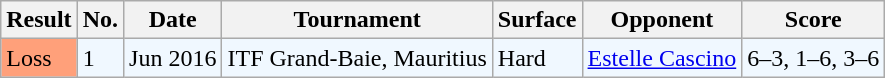<table class="sortable wikitable">
<tr>
<th>Result</th>
<th>No.</th>
<th>Date</th>
<th>Tournament</th>
<th>Surface</th>
<th>Opponent</th>
<th class="unsortable">Score</th>
</tr>
<tr style="background:#f0f8ff;">
<td bgcolor=FFA07A>Loss</td>
<td>1</td>
<td>Jun 2016</td>
<td>ITF Grand-Baie, Mauritius</td>
<td>Hard</td>
<td> <a href='#'>Estelle Cascino</a></td>
<td>6–3, 1–6, 3–6</td>
</tr>
</table>
